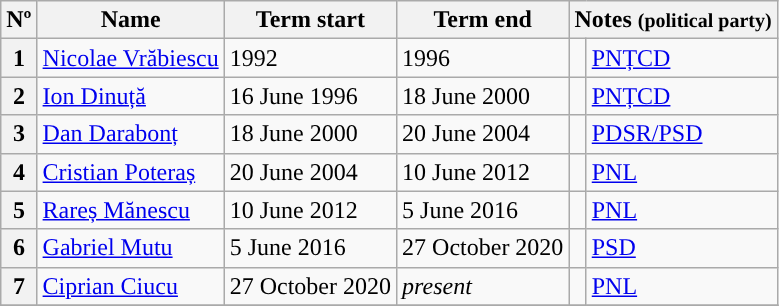<table class="wikitable">
<tr>
<th>Nº</th>
<th>Name</th>
<th>Term start</th>
<th>Term end</th>
<th colspan=2>Notes <small>(political party)</small></th>
</tr>
<tr>
<th>1</th>
<td><a href='#'>Nicolae Vrăbiescu</a></td>
<td>1992</td>
<td>1996</td>
<td style="background:"></td>
<td><a href='#'>PNȚCD</a></td>
</tr>
<tr>
<th>2</th>
<td><a href='#'>Ion Dinuță</a></td>
<td>16 June 1996</td>
<td>18 June 2000</td>
<td style="background:"></td>
<td><a href='#'>PNȚCD</a></td>
</tr>
<tr>
<th>3</th>
<td><a href='#'>Dan Darabonț</a></td>
<td>18 June 2000</td>
<td>20 June 2004</td>
<td style="background:"></td>
<td><a href='#'>PDSR/PSD</a></td>
</tr>
<tr>
<th>4</th>
<td><a href='#'>Cristian Poteraș</a></td>
<td>20 June 2004</td>
<td>10 June 2012</td>
<td style="background:"></td>
<td><a href='#'>PNL</a></td>
</tr>
<tr>
<th>5</th>
<td><a href='#'>Rareș Mănescu</a></td>
<td>10 June 2012</td>
<td>5 June 2016</td>
<td style="background:"></td>
<td><a href='#'>PNL</a></td>
</tr>
<tr>
<th>6</th>
<td><a href='#'>Gabriel Mutu</a></td>
<td>5 June 2016</td>
<td>27 October 2020</td>
<td style="background:"></td>
<td><a href='#'>PSD</a></td>
</tr>
<tr>
<th>7</th>
<td><a href='#'>Ciprian Ciucu</a></td>
<td>27 October 2020</td>
<td><em>present</em></td>
<td style="background:"></td>
<td><a href='#'>PNL</a></td>
</tr>
<tr>
</tr>
</table>
